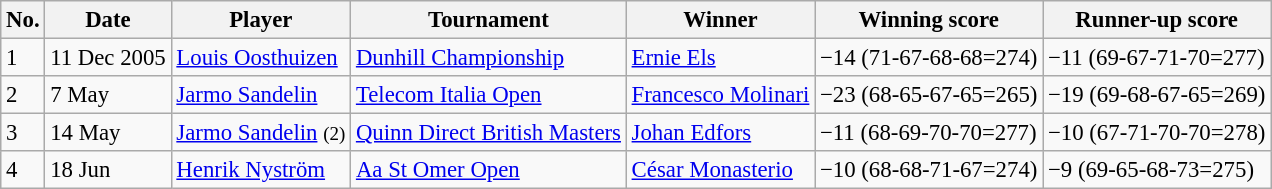<table class="wikitable" style="font-size:95%;">
<tr>
<th>No.</th>
<th>Date</th>
<th>Player</th>
<th>Tournament</th>
<th>Winner</th>
<th>Winning score</th>
<th>Runner-up score</th>
</tr>
<tr>
<td>1</td>
<td>11 Dec 2005</td>
<td> <a href='#'>Louis Oosthuizen</a></td>
<td><a href='#'>Dunhill Championship</a></td>
<td> <a href='#'>Ernie Els</a></td>
<td>−14 (71-67-68-68=274)</td>
<td>−11 (69-67-71-70=277)</td>
</tr>
<tr>
<td>2</td>
<td>7 May</td>
<td> <a href='#'>Jarmo Sandelin</a></td>
<td><a href='#'>Telecom Italia Open</a></td>
<td> <a href='#'>Francesco Molinari</a></td>
<td>−23 (68-65-67-65=265)</td>
<td>−19 (69-68-67-65=269)</td>
</tr>
<tr>
<td>3</td>
<td>14 May</td>
<td> <a href='#'>Jarmo Sandelin</a> <small>(2)</small></td>
<td><a href='#'>Quinn Direct British Masters</a></td>
<td> <a href='#'>Johan Edfors</a></td>
<td>−11 (68-69-70-70=277)</td>
<td>−10 (67-71-70-70=278)</td>
</tr>
<tr>
<td>4</td>
<td>18 Jun</td>
<td> <a href='#'>Henrik Nyström</a></td>
<td><a href='#'>Aa St Omer Open</a></td>
<td> <a href='#'>César Monasterio</a></td>
<td>−10 (68-68-71-67=274)</td>
<td>−9 (69-65-68-73=275)</td>
</tr>
</table>
